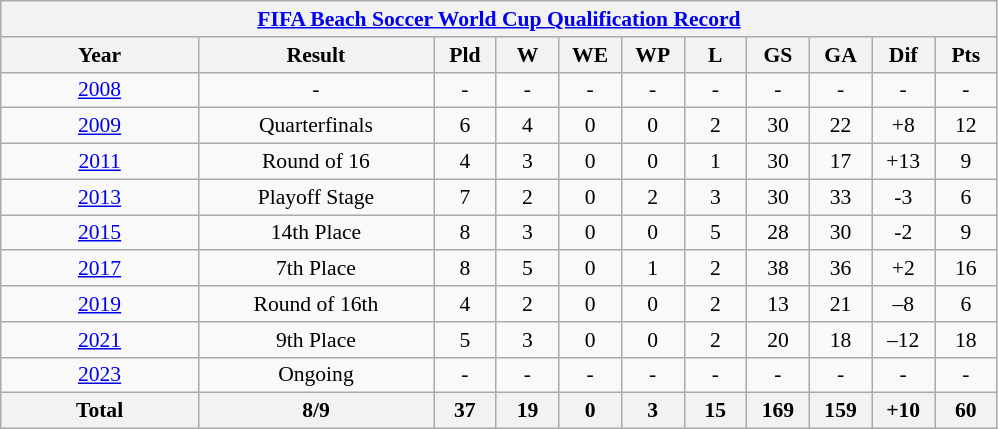<table class="wikitable" style="text-align: center;font-size:90%;">
<tr>
<th colspan=11><a href='#'>FIFA Beach Soccer World Cup Qualification Record</a></th>
</tr>
<tr>
<th width=125>Year</th>
<th width=150>Result</th>
<th width=35>Pld</th>
<th width=35>W</th>
<th width=35>WE</th>
<th width=35>WP</th>
<th width=35>L</th>
<th width=35>GS</th>
<th width=35>GA</th>
<th width=35>Dif</th>
<th width=35>Pts</th>
</tr>
<tr>
<td> <a href='#'>2008</a></td>
<td>-</td>
<td>-</td>
<td>-</td>
<td>-</td>
<td>-</td>
<td>-</td>
<td>-</td>
<td>-</td>
<td>-</td>
<td>-</td>
</tr>
<tr>
<td> <a href='#'>2009</a></td>
<td>Quarterfinals</td>
<td>6</td>
<td>4</td>
<td>0</td>
<td>0</td>
<td>2</td>
<td>30</td>
<td>22</td>
<td>+8</td>
<td>12</td>
</tr>
<tr>
<td> <a href='#'>2011</a></td>
<td>Round of 16</td>
<td>4</td>
<td>3</td>
<td>0</td>
<td>0</td>
<td>1</td>
<td>30</td>
<td>17</td>
<td>+13</td>
<td>9</td>
</tr>
<tr>
<td> <a href='#'>2013</a></td>
<td>Playoff Stage</td>
<td>7</td>
<td>2</td>
<td>0</td>
<td>2</td>
<td>3</td>
<td>30</td>
<td>33</td>
<td>-3</td>
<td>6</td>
</tr>
<tr>
<td> <a href='#'>2015</a></td>
<td>14th Place</td>
<td>8</td>
<td>3</td>
<td>0</td>
<td>0</td>
<td>5</td>
<td>28</td>
<td>30</td>
<td>-2</td>
<td>9</td>
</tr>
<tr>
<td> <a href='#'>2017</a></td>
<td>7th Place</td>
<td>8</td>
<td>5</td>
<td>0</td>
<td>1</td>
<td>2</td>
<td>38</td>
<td>36</td>
<td>+2</td>
<td>16</td>
</tr>
<tr>
<td> <a href='#'>2019</a></td>
<td>Round of 16th</td>
<td>4</td>
<td>2</td>
<td>0</td>
<td>0</td>
<td>2</td>
<td>13</td>
<td>21</td>
<td>–8</td>
<td>6</td>
</tr>
<tr>
<td> <a href='#'>2021</a></td>
<td>9th Place</td>
<td>5</td>
<td>3</td>
<td>0</td>
<td>0</td>
<td>2</td>
<td>20</td>
<td>18</td>
<td>–12</td>
<td>18</td>
</tr>
<tr>
<td> <a href='#'>2023</a></td>
<td>Ongoing</td>
<td>-</td>
<td>-</td>
<td>-</td>
<td>-</td>
<td>-</td>
<td>-</td>
<td>-</td>
<td>-</td>
<td>-</td>
</tr>
<tr>
<th><strong>Total</strong></th>
<th>8/9</th>
<th>37</th>
<th>19</th>
<th>0</th>
<th>3</th>
<th>15</th>
<th>169</th>
<th>159</th>
<th>+10</th>
<th>60</th>
</tr>
</table>
